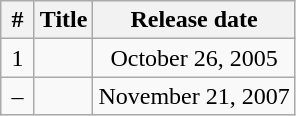<table class="wikitable" style="text-align:center" cellpadding="2">
<tr>
<th width=15>#</th>
<th>Title</th>
<th>Release date</th>
</tr>
<tr>
<td>1</td>
<td></td>
<td>October 26, 2005</td>
</tr>
<tr>
<td>–</td>
<td></td>
<td>November 21, 2007</td>
</tr>
</table>
